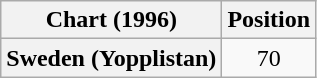<table class="wikitable plainrowheaders" style="text-align:center">
<tr>
<th scope="col">Chart (1996)</th>
<th scope="col">Position</th>
</tr>
<tr>
<th scope="row">Sweden (Yopplistan)</th>
<td>70</td>
</tr>
</table>
